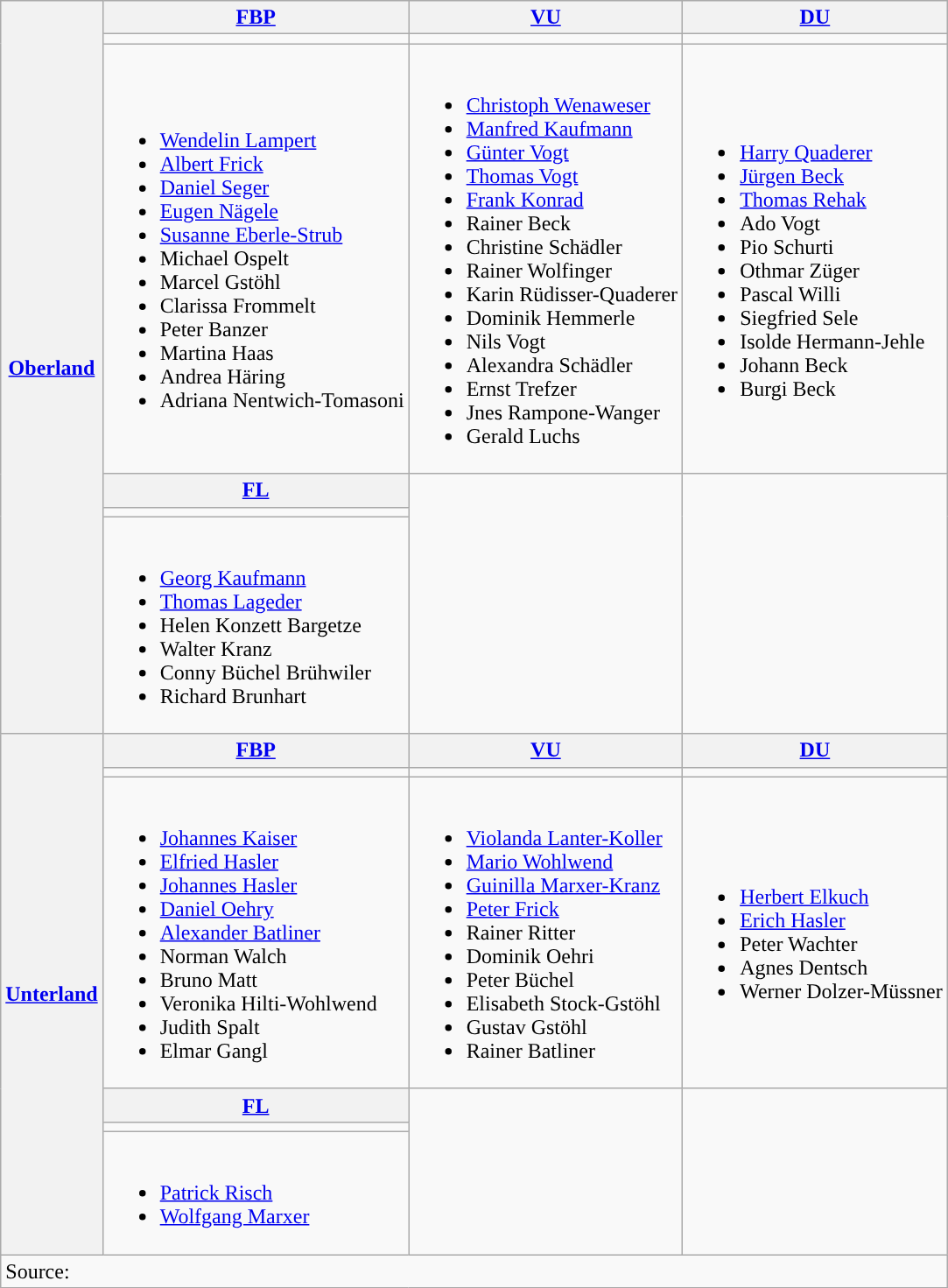<table class="wikitable">
<tr>
<th rowspan="6"><a href='#'>Oberland</a></th>
<th><a href='#'>FBP</a></th>
<th><a href='#'>VU</a></th>
<th><a href='#'>DU</a></th>
</tr>
<tr>
<td></td>
<td></td>
<td></td>
</tr>
<tr>
<td><br><ul><li><a href='#'>Wendelin Lampert</a></li><li><a href='#'>Albert Frick</a></li><li><a href='#'>Daniel Seger</a></li><li><a href='#'>Eugen Nägele</a></li><li><a href='#'>Susanne Eberle-Strub</a></li><li>Michael Ospelt</li><li>Marcel Gstöhl</li><li>Clarissa Frommelt</li><li>Peter Banzer</li><li>Martina Haas</li><li>Andrea Häring</li><li>Adriana Nentwich-Tomasoni</li></ul></td>
<td><br><ul><li><a href='#'>Christoph Wenaweser</a></li><li><a href='#'>Manfred Kaufmann</a></li><li><a href='#'>Günter Vogt</a></li><li><a href='#'>Thomas Vogt</a></li><li><a href='#'>Frank Konrad</a></li><li>Rainer Beck</li><li>Christine Schädler</li><li>Rainer Wolfinger</li><li>Karin Rüdisser-Quaderer</li><li>Dominik Hemmerle</li><li>Nils Vogt</li><li>Alexandra Schädler</li><li>Ernst Trefzer</li><li>Jnes Rampone-Wanger</li><li>Gerald Luchs</li></ul></td>
<td><br><ul><li><a href='#'>Harry Quaderer</a></li><li><a href='#'>Jürgen Beck</a></li><li><a href='#'>Thomas Rehak</a></li><li>Ado Vogt</li><li>Pio Schurti</li><li>Othmar Züger</li><li>Pascal Willi</li><li>Siegfried Sele</li><li>Isolde Hermann-Jehle</li><li>Johann Beck</li><li>Burgi Beck</li></ul></td>
</tr>
<tr>
<th><a href='#'>FL</a></th>
<td rowspan="3"></td>
</tr>
<tr>
<td></td>
</tr>
<tr>
<td><br><ul><li><a href='#'>Georg Kaufmann</a></li><li><a href='#'>Thomas Lageder</a></li><li>Helen Konzett Bargetze</li><li>Walter Kranz</li><li>Conny Büchel Brühwiler</li><li>Richard Brunhart</li></ul></td>
</tr>
<tr>
<th rowspan="6"><a href='#'>Unterland</a></th>
<th><a href='#'>FBP</a></th>
<th><a href='#'>VU</a></th>
<th><a href='#'>DU</a></th>
</tr>
<tr>
<td></td>
<td></td>
<td></td>
</tr>
<tr>
<td><br><ul><li><a href='#'>Johannes Kaiser</a></li><li><a href='#'>Elfried Hasler</a></li><li><a href='#'>Johannes Hasler</a></li><li><a href='#'>Daniel Oehry</a></li><li><a href='#'>Alexander Batliner</a></li><li>Norman Walch</li><li>Bruno Matt</li><li>Veronika Hilti-Wohlwend</li><li>Judith Spalt</li><li>Elmar Gangl</li></ul></td>
<td><br><ul><li><a href='#'>Violanda Lanter-Koller</a></li><li><a href='#'>Mario Wohlwend</a></li><li><a href='#'>Guinilla Marxer-Kranz</a></li><li><a href='#'>Peter Frick</a></li><li>Rainer Ritter</li><li>Dominik Oehri</li><li>Peter Büchel</li><li>Elisabeth Stock-Gstöhl</li><li>Gustav Gstöhl</li><li>Rainer Batliner</li></ul></td>
<td><br><ul><li><a href='#'>Herbert Elkuch</a></li><li><a href='#'>Erich Hasler</a></li><li>Peter Wachter</li><li>Agnes Dentsch</li><li>Werner Dolzer-Müssner</li></ul></td>
</tr>
<tr>
<th><a href='#'>FL</a></th>
<td rowspan="3"></td>
</tr>
<tr>
<td></td>
</tr>
<tr>
<td><br><ul><li><a href='#'>Patrick Risch</a></li><li><a href='#'>Wolfgang Marxer</a></li></ul></td>
</tr>
<tr>
<td colspan="4">Source: </td>
</tr>
</table>
